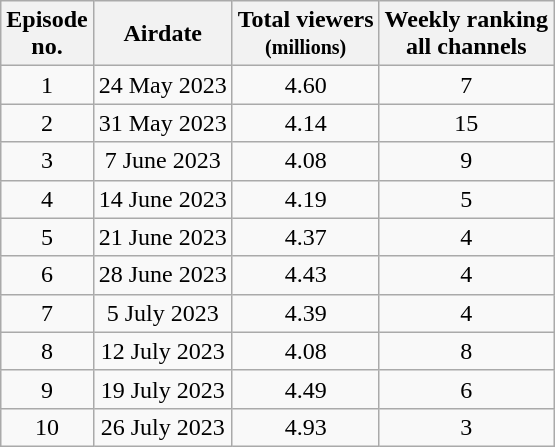<table class="wikitable" style="text-align:center;">
<tr>
<th>Episode<br>no.</th>
<th>Airdate</th>
<th>Total viewers<br><small>(millions)</small></th>
<th>Weekly ranking<br>all channels</th>
</tr>
<tr>
<td>1</td>
<td>24 May 2023</td>
<td>4.60</td>
<td>7</td>
</tr>
<tr>
<td>2</td>
<td>31 May 2023</td>
<td>4.14</td>
<td>15</td>
</tr>
<tr>
<td>3</td>
<td>7 June 2023</td>
<td>4.08</td>
<td>9</td>
</tr>
<tr>
<td>4</td>
<td>14 June 2023</td>
<td>4.19</td>
<td>5</td>
</tr>
<tr>
<td>5</td>
<td>21 June 2023</td>
<td>4.37</td>
<td>4</td>
</tr>
<tr>
<td>6</td>
<td>28 June 2023</td>
<td>4.43</td>
<td>4</td>
</tr>
<tr>
<td>7</td>
<td>5 July 2023</td>
<td>4.39</td>
<td>4</td>
</tr>
<tr>
<td>8</td>
<td>12 July 2023</td>
<td>4.08</td>
<td>8</td>
</tr>
<tr>
<td>9</td>
<td>19 July 2023</td>
<td>4.49</td>
<td>6</td>
</tr>
<tr>
<td>10</td>
<td>26 July 2023</td>
<td>4.93</td>
<td>3</td>
</tr>
</table>
